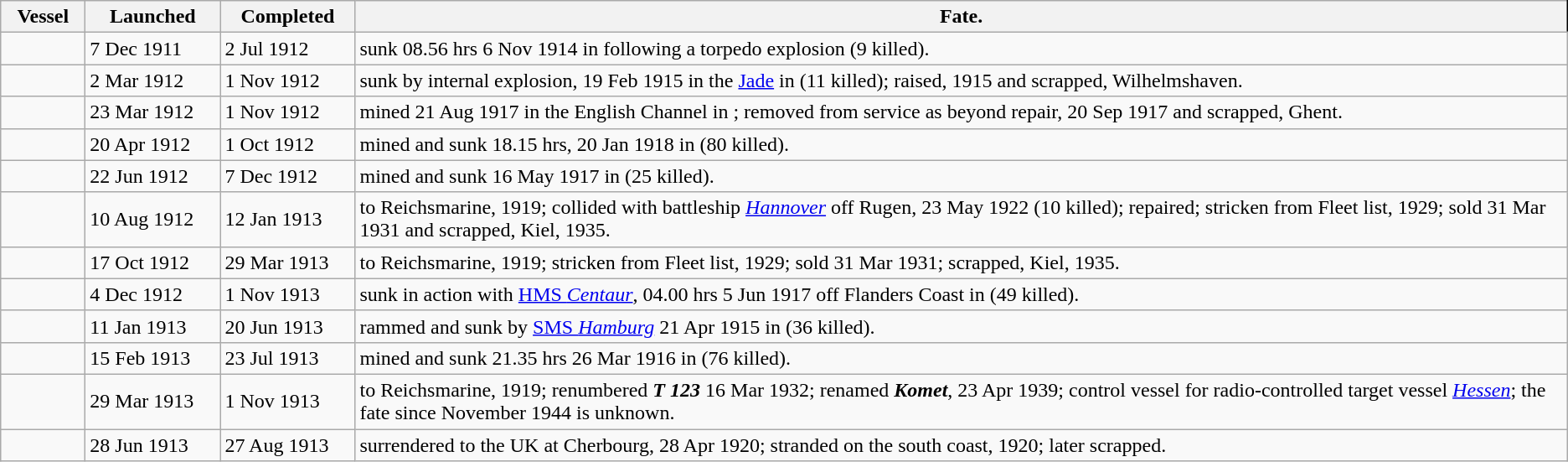<table class="wikitable">
<tr>
<th width="60px">Vessel</th>
<th width="100px">Launched</th>
<th width="100px">Completed</th>
<th style="border-right:1px solid black;">Fate.</th>
</tr>
<tr>
<td></td>
<td>7 Dec 1911</td>
<td>2 Jul 1912</td>
<td>sunk 08.56 hrs 6 Nov 1914 in  following a torpedo explosion (9 killed).</td>
</tr>
<tr>
<td></td>
<td>2 Mar 1912</td>
<td>1 Nov 1912</td>
<td>sunk by internal explosion, 19 Feb 1915 in the <a href='#'>Jade</a> in (11 killed); raised, 1915 and scrapped, Wilhelmshaven.</td>
</tr>
<tr>
<td></td>
<td>23 Mar 1912</td>
<td>1 Nov 1912</td>
<td>mined 21 Aug 1917 in the English Channel in ; removed from service as beyond repair, 20 Sep 1917 and scrapped, Ghent.</td>
</tr>
<tr>
<td></td>
<td>20 Apr 1912</td>
<td>1 Oct 1912</td>
<td>mined and sunk 18.15 hrs, 20 Jan 1918 in  (80 killed).</td>
</tr>
<tr>
<td></td>
<td>22 Jun 1912</td>
<td>7 Dec 1912</td>
<td>mined and sunk 16 May 1917 in  (25 killed).</td>
</tr>
<tr>
<td></td>
<td>10 Aug 1912</td>
<td>12 Jan 1913</td>
<td>to Reichsmarine, 1919; collided with battleship <a href='#'><em>Hannover</em></a> off Rugen, 23 May 1922 (10 killed); repaired; stricken from Fleet list, 1929; sold 31 Mar 1931 and scrapped, Kiel, 1935.</td>
</tr>
<tr>
<td></td>
<td>17 Oct 1912</td>
<td>29 Mar 1913</td>
<td>to Reichsmarine, 1919; stricken from Fleet list, 1929; sold 31 Mar 1931; scrapped, Kiel, 1935.</td>
</tr>
<tr>
<td></td>
<td>4 Dec 1912</td>
<td>1 Nov 1913</td>
<td>sunk in action with <a href='#'>HMS <em>Centaur</em></a>, 04.00 hrs 5 Jun 1917 off Flanders Coast in  (49 killed).</td>
</tr>
<tr>
<td></td>
<td>11 Jan 1913</td>
<td>20 Jun 1913</td>
<td>rammed and sunk by  <a href='#'>SMS <em>Hamburg</em></a> 21 Apr 1915 in  (36 killed).</td>
</tr>
<tr>
<td></td>
<td>15 Feb 1913</td>
<td>23 Jul 1913</td>
<td>mined and sunk 21.35 hrs 26 Mar 1916 in  (76 killed).</td>
</tr>
<tr>
<td></td>
<td>29 Mar 1913</td>
<td>1 Nov 1913</td>
<td>to Reichsmarine, 1919; renumbered <strong><em>T 123</em></strong> 16 Mar 1932; renamed <strong><em>Komet</em></strong>, 23 Apr 1939; control vessel for radio-controlled target vessel <em><a href='#'>Hessen</a></em>; the fate since November 1944 is unknown.</td>
</tr>
<tr>
<td></td>
<td>28 Jun 1913</td>
<td>27 Aug 1913</td>
<td>surrendered to the UK at Cherbourg, 28 Apr 1920; stranded on the south coast, 1920; later scrapped.</td>
</tr>
</table>
